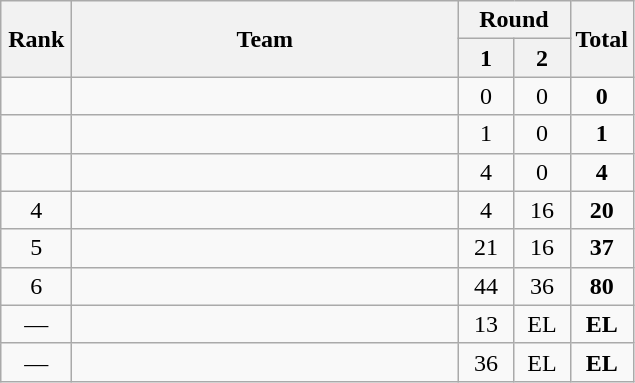<table class=wikitable style="text-align:center">
<tr>
<th rowspan=2 width=40>Rank</th>
<th rowspan=2 width=250>Team</th>
<th colspan=2>Round</th>
<th rowspan=2 width=35>Total</th>
</tr>
<tr>
<th width=30>1</th>
<th width=30>2</th>
</tr>
<tr>
<td></td>
<td align=left></td>
<td>0</td>
<td>0</td>
<td><strong>0</strong></td>
</tr>
<tr>
<td></td>
<td align=left></td>
<td>1</td>
<td>0</td>
<td><strong>1</strong></td>
</tr>
<tr>
<td></td>
<td align=left></td>
<td>4</td>
<td>0</td>
<td><strong>4</strong></td>
</tr>
<tr>
<td>4</td>
<td align=left></td>
<td>4</td>
<td>16</td>
<td><strong>20</strong></td>
</tr>
<tr>
<td>5</td>
<td align=left></td>
<td>21</td>
<td>16</td>
<td><strong>37</strong></td>
</tr>
<tr>
<td>6</td>
<td align=left></td>
<td>44</td>
<td>36</td>
<td><strong>80</strong></td>
</tr>
<tr>
<td>—</td>
<td align=left></td>
<td>13</td>
<td>EL</td>
<td><strong>EL</strong></td>
</tr>
<tr>
<td>—</td>
<td align=left></td>
<td>36</td>
<td>EL</td>
<td><strong>EL</strong></td>
</tr>
</table>
